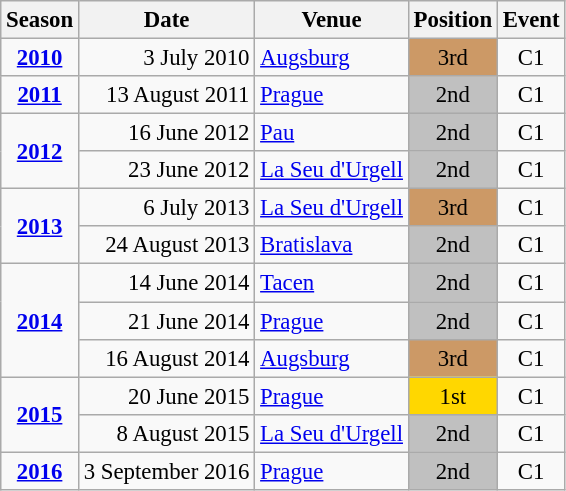<table class="wikitable" style="text-align:center; font-size:95%;">
<tr>
<th>Season</th>
<th>Date</th>
<th>Venue</th>
<th>Position</th>
<th>Event</th>
</tr>
<tr>
<td><strong><a href='#'>2010</a></strong></td>
<td align=right>3 July 2010</td>
<td align=left><a href='#'>Augsburg</a></td>
<td bgcolor=cc9966>3rd</td>
<td>C1</td>
</tr>
<tr>
<td><strong><a href='#'>2011</a></strong></td>
<td align=right>13 August 2011</td>
<td align=left><a href='#'>Prague</a></td>
<td bgcolor=silver>2nd</td>
<td>C1</td>
</tr>
<tr>
<td rowspan=2><strong><a href='#'>2012</a></strong></td>
<td align=right>16 June 2012</td>
<td align=left><a href='#'>Pau</a></td>
<td bgcolor=silver>2nd</td>
<td>C1</td>
</tr>
<tr>
<td align=right>23 June 2012</td>
<td align=left><a href='#'>La Seu d'Urgell</a></td>
<td bgcolor=silver>2nd</td>
<td>C1</td>
</tr>
<tr>
<td rowspan=2><strong><a href='#'>2013</a></strong></td>
<td align=right>6 July 2013</td>
<td align=left><a href='#'>La Seu d'Urgell</a></td>
<td bgcolor=cc9966>3rd</td>
<td>C1</td>
</tr>
<tr>
<td align=right>24 August 2013</td>
<td align=left><a href='#'>Bratislava</a></td>
<td bgcolor=silver>2nd</td>
<td>C1</td>
</tr>
<tr>
<td rowspan=3><strong><a href='#'>2014</a></strong></td>
<td align=right>14 June 2014</td>
<td align=left><a href='#'>Tacen</a></td>
<td bgcolor=silver>2nd</td>
<td>C1</td>
</tr>
<tr>
<td align=right>21 June 2014</td>
<td align=left><a href='#'>Prague</a></td>
<td bgcolor=silver>2nd</td>
<td>C1</td>
</tr>
<tr>
<td align=right>16 August 2014</td>
<td align=left><a href='#'>Augsburg</a></td>
<td bgcolor=cc9966>3rd</td>
<td>C1</td>
</tr>
<tr>
<td rowspan=2><strong><a href='#'>2015</a></strong></td>
<td align=right>20 June 2015</td>
<td align=left><a href='#'>Prague</a></td>
<td bgcolor=gold>1st</td>
<td>C1</td>
</tr>
<tr>
<td align=right>8 August 2015</td>
<td align=left><a href='#'>La Seu d'Urgell</a></td>
<td bgcolor=silver>2nd</td>
<td>C1</td>
</tr>
<tr>
<td><strong><a href='#'>2016</a></strong></td>
<td align=right>3 September 2016</td>
<td align=left><a href='#'>Prague</a></td>
<td bgcolor=silver>2nd</td>
<td>C1</td>
</tr>
</table>
